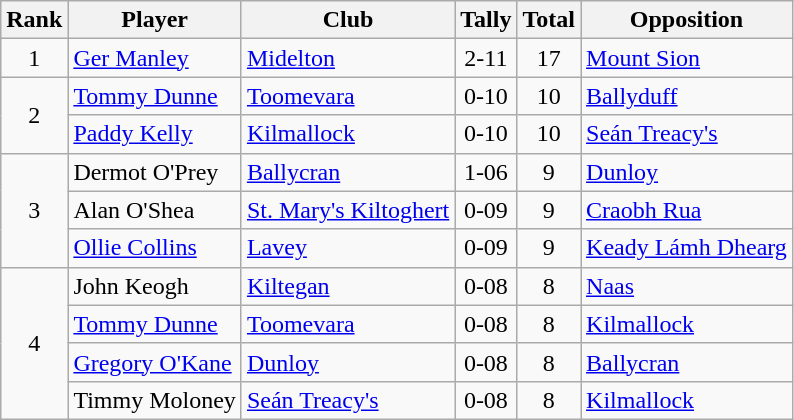<table class="wikitable">
<tr>
<th>Rank</th>
<th>Player</th>
<th>Club</th>
<th>Tally</th>
<th>Total</th>
<th>Opposition</th>
</tr>
<tr>
<td rowspan="1" style="text-align:center;">1</td>
<td><a href='#'>Ger Manley</a></td>
<td><a href='#'>Midelton</a></td>
<td align=center>2-11</td>
<td align=center>17</td>
<td><a href='#'>Mount Sion</a></td>
</tr>
<tr>
<td rowspan="2" style="text-align:center;">2</td>
<td><a href='#'>Tommy Dunne</a></td>
<td><a href='#'>Toomevara</a></td>
<td align=center>0-10</td>
<td align=center>10</td>
<td><a href='#'>Ballyduff</a></td>
</tr>
<tr>
<td><a href='#'>Paddy Kelly</a></td>
<td><a href='#'>Kilmallock</a></td>
<td align=center>0-10</td>
<td align=center>10</td>
<td><a href='#'>Seán Treacy's</a></td>
</tr>
<tr>
<td rowspan="3" style="text-align:center;">3</td>
<td>Dermot O'Prey</td>
<td><a href='#'>Ballycran</a></td>
<td align=center>1-06</td>
<td align=center>9</td>
<td><a href='#'>Dunloy</a></td>
</tr>
<tr>
<td>Alan O'Shea</td>
<td><a href='#'>St. Mary's Kiltoghert</a></td>
<td align=center>0-09</td>
<td align=center>9</td>
<td><a href='#'>Craobh Rua</a></td>
</tr>
<tr>
<td><a href='#'>Ollie Collins</a></td>
<td><a href='#'>Lavey</a></td>
<td align=center>0-09</td>
<td align=center>9</td>
<td><a href='#'>Keady Lámh Dhearg</a></td>
</tr>
<tr>
<td rowspan="4" style="text-align:center;">4</td>
<td>John Keogh</td>
<td><a href='#'>Kiltegan</a></td>
<td align=center>0-08</td>
<td align=center>8</td>
<td><a href='#'>Naas</a></td>
</tr>
<tr>
<td><a href='#'>Tommy Dunne</a></td>
<td><a href='#'>Toomevara</a></td>
<td align=center>0-08</td>
<td align=center>8</td>
<td><a href='#'>Kilmallock</a></td>
</tr>
<tr>
<td><a href='#'>Gregory O'Kane</a></td>
<td><a href='#'>Dunloy</a></td>
<td align=center>0-08</td>
<td align=center>8</td>
<td><a href='#'>Ballycran</a></td>
</tr>
<tr>
<td>Timmy Moloney</td>
<td><a href='#'>Seán Treacy's</a></td>
<td align=center>0-08</td>
<td align=center>8</td>
<td><a href='#'>Kilmallock</a></td>
</tr>
</table>
